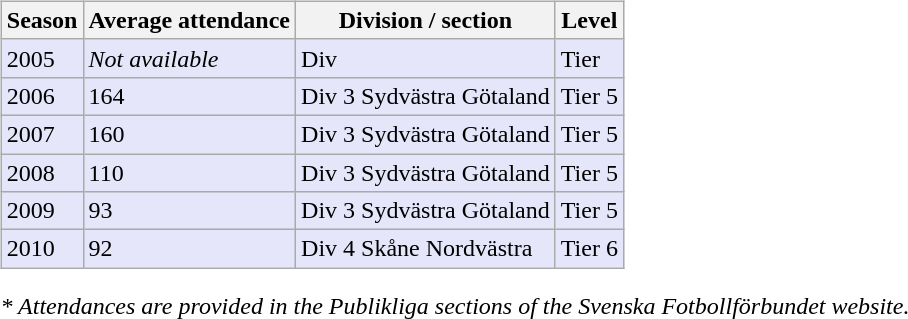<table>
<tr>
<td valign="top" width=0%><br><table class="wikitable">
<tr style="background:#f0f6fa;">
<th><strong>Season</strong></th>
<th><strong>Average attendance</strong></th>
<th><strong>Division / section</strong></th>
<th><strong>Level</strong></th>
</tr>
<tr>
<td style="background:#E6E6FA;">2005</td>
<td style="background:#E6E6FA;"><em>Not available</em></td>
<td style="background:#E6E6FA;">Div</td>
<td style="background:#E6E6FA;">Tier</td>
</tr>
<tr>
<td style="background:#E6E6FA;">2006</td>
<td style="background:#E6E6FA;">164</td>
<td style="background:#E6E6FA;">Div 3 Sydvästra Götaland</td>
<td style="background:#E6E6FA;">Tier 5</td>
</tr>
<tr>
<td style="background:#E6E6FA;">2007</td>
<td style="background:#E6E6FA;">160</td>
<td style="background:#E6E6FA;">Div 3 Sydvästra Götaland</td>
<td style="background:#E6E6FA;">Tier 5</td>
</tr>
<tr>
<td style="background:#E6E6FA;">2008</td>
<td style="background:#E6E6FA;">110</td>
<td style="background:#E6E6FA;">Div 3 Sydvästra Götaland</td>
<td style="background:#E6E6FA;">Tier 5</td>
</tr>
<tr>
<td style="background:#E6E6FA;">2009</td>
<td style="background:#E6E6FA;">93</td>
<td style="background:#E6E6FA;">Div 3 Sydvästra Götaland</td>
<td style="background:#E6E6FA;">Tier 5</td>
</tr>
<tr>
<td style="background:#E6E6FA;">2010</td>
<td style="background:#E6E6FA;">92</td>
<td style="background:#E6E6FA;">Div 4 Skåne Nordvästra</td>
<td style="background:#E6E6FA;">Tier 6</td>
</tr>
</table>
<em>* Attendances are provided in the Publikliga sections of the Svenska Fotbollförbundet website.</em>
</td>
</tr>
</table>
